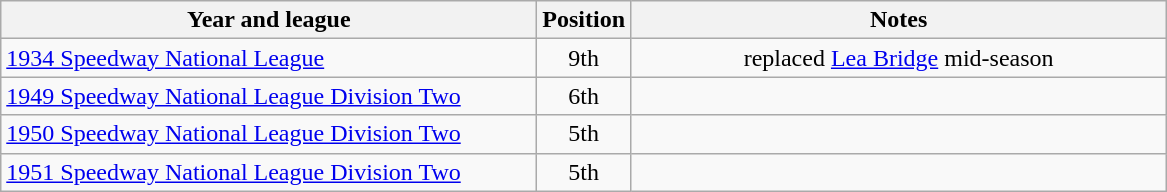<table class="wikitable">
<tr>
<th width=350>Year and league</th>
<th width=50>Position</th>
<th width=350>Notes</th>
</tr>
<tr align=center>
<td align="left"><a href='#'>1934 Speedway National League</a></td>
<td>9th</td>
<td>replaced <a href='#'>Lea Bridge</a> mid-season</td>
</tr>
<tr align=center>
<td align="left"><a href='#'>1949 Speedway National League Division Two</a></td>
<td>6th</td>
<td></td>
</tr>
<tr align=center>
<td align="left"><a href='#'>1950 Speedway National League Division Two</a></td>
<td>5th</td>
<td></td>
</tr>
<tr align=center>
<td align="left"><a href='#'>1951 Speedway National League Division Two</a></td>
<td>5th</td>
<td></td>
</tr>
</table>
